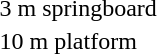<table>
<tr>
<td>3 m springboard<br></td>
<td></td>
<td></td>
<td></td>
</tr>
<tr>
<td>10 m platform<br></td>
<td></td>
<td></td>
<td></td>
</tr>
</table>
